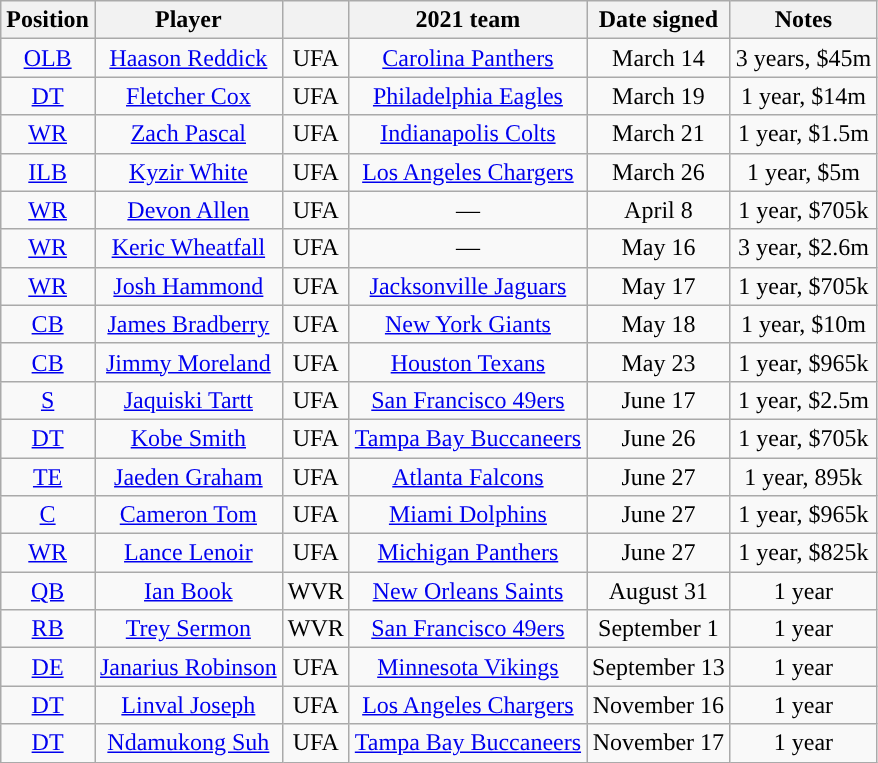<table class="wikitable" style="text-align:center">
<tr>
<th>Position</th>
<th>Player</th>
<th></th>
<th>2021 team</th>
<th>Date signed</th>
<th>Notes</th>
</tr>
<tr>
<td><a href='#'>OLB</a></td>
<td><a href='#'>Haason Reddick</a></td>
<td>UFA</td>
<td><a href='#'>Carolina Panthers</a></td>
<td>March 14</td>
<td>3 years, $45m</td>
</tr>
<tr>
<td><a href='#'>DT</a></td>
<td><a href='#'>Fletcher Cox</a></td>
<td>UFA</td>
<td><a href='#'>Philadelphia Eagles</a></td>
<td>March 19</td>
<td>1 year, $14m</td>
</tr>
<tr>
<td><a href='#'>WR</a></td>
<td><a href='#'>Zach Pascal</a></td>
<td>UFA</td>
<td><a href='#'>Indianapolis Colts</a></td>
<td>March 21</td>
<td>1 year, $1.5m</td>
</tr>
<tr>
<td><a href='#'>ILB</a></td>
<td><a href='#'>Kyzir White</a></td>
<td>UFA</td>
<td><a href='#'>Los Angeles Chargers</a></td>
<td>March 26</td>
<td>1 year, $5m</td>
</tr>
<tr>
<td><a href='#'>WR</a></td>
<td><a href='#'>Devon Allen</a></td>
<td>UFA</td>
<td>—</td>
<td>April 8</td>
<td>1 year, $705k</td>
</tr>
<tr>
<td><a href='#'>WR</a></td>
<td><a href='#'>Keric Wheatfall</a></td>
<td>UFA</td>
<td>—</td>
<td>May 16</td>
<td>3 year, $2.6m</td>
</tr>
<tr>
<td><a href='#'>WR</a></td>
<td><a href='#'>Josh Hammond</a></td>
<td>UFA</td>
<td><a href='#'>Jacksonville Jaguars</a></td>
<td>May 17</td>
<td>1 year, $705k</td>
</tr>
<tr>
<td><a href='#'>CB</a></td>
<td><a href='#'>James Bradberry</a></td>
<td>UFA</td>
<td><a href='#'>New York Giants</a></td>
<td>May 18</td>
<td>1 year, $10m</td>
</tr>
<tr>
<td><a href='#'>CB</a></td>
<td><a href='#'>Jimmy Moreland</a></td>
<td>UFA</td>
<td><a href='#'>Houston Texans</a></td>
<td>May 23</td>
<td>1 year, $965k</td>
</tr>
<tr>
<td><a href='#'>S</a></td>
<td><a href='#'>Jaquiski Tartt</a></td>
<td>UFA</td>
<td><a href='#'>San Francisco 49ers</a></td>
<td>June 17</td>
<td>1 year, $2.5m</td>
</tr>
<tr>
<td><a href='#'>DT</a></td>
<td><a href='#'>Kobe Smith</a></td>
<td>UFA</td>
<td><a href='#'>Tampa Bay Buccaneers</a></td>
<td>June 26</td>
<td>1 year, $705k</td>
</tr>
<tr>
<td><a href='#'>TE</a></td>
<td><a href='#'>Jaeden Graham</a></td>
<td>UFA</td>
<td><a href='#'>Atlanta Falcons</a></td>
<td>June 27</td>
<td>1 year, 895k</td>
</tr>
<tr>
<td><a href='#'>C</a></td>
<td><a href='#'>Cameron Tom</a></td>
<td>UFA</td>
<td><a href='#'>Miami Dolphins</a></td>
<td>June 27</td>
<td>1 year, $965k</td>
</tr>
<tr>
<td><a href='#'>WR</a></td>
<td><a href='#'>Lance Lenoir</a></td>
<td>UFA</td>
<td><a href='#'>Michigan Panthers</a></td>
<td>June 27</td>
<td>1 year, $825k</td>
</tr>
<tr>
<td><a href='#'>QB</a></td>
<td><a href='#'>Ian Book</a></td>
<td>WVR</td>
<td><a href='#'>New Orleans Saints</a></td>
<td>August 31</td>
<td>1 year</td>
</tr>
<tr>
<td><a href='#'>RB</a></td>
<td><a href='#'>Trey Sermon</a></td>
<td>WVR</td>
<td><a href='#'>San Francisco 49ers</a></td>
<td>September 1</td>
<td>1 year</td>
</tr>
<tr>
<td><a href='#'>DE</a></td>
<td><a href='#'>Janarius Robinson</a></td>
<td>UFA</td>
<td><a href='#'>Minnesota Vikings</a></td>
<td>September 13</td>
<td>1 year</td>
</tr>
<tr>
<td><a href='#'>DT</a></td>
<td><a href='#'>Linval Joseph</a></td>
<td>UFA</td>
<td><a href='#'>Los Angeles Chargers</a></td>
<td>November 16</td>
<td>1 year</td>
</tr>
<tr>
<td><a href='#'>DT</a></td>
<td><a href='#'>Ndamukong Suh</a></td>
<td>UFA</td>
<td><a href='#'>Tampa Bay Buccaneers</a></td>
<td>November 17</td>
<td>1 year</td>
</tr>
</table>
